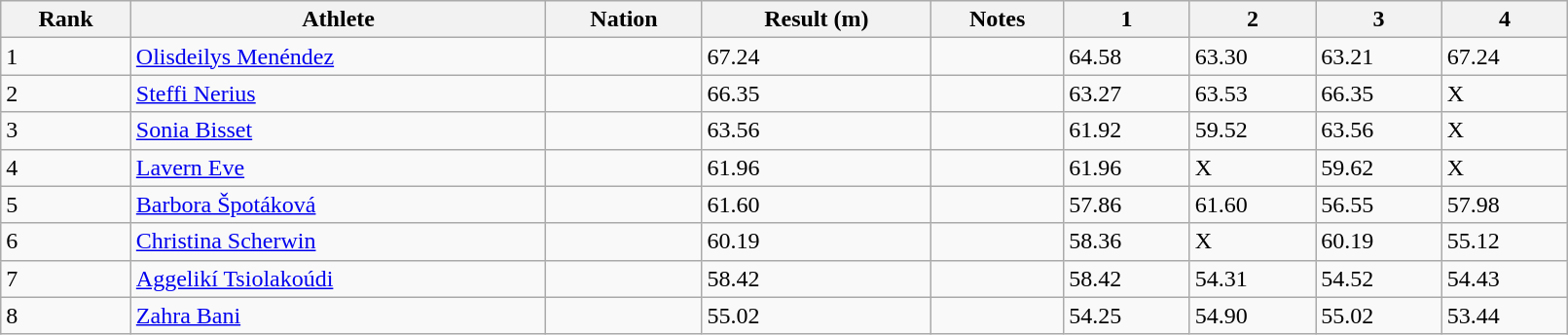<table class="wikitable" style="text=align:center;" width=85%>
<tr>
<th>Rank</th>
<th>Athlete</th>
<th>Nation</th>
<th>Result (m)</th>
<th>Notes</th>
<th>1</th>
<th>2</th>
<th>3</th>
<th>4</th>
</tr>
<tr>
<td>1</td>
<td><a href='#'>Olisdeilys Menéndez</a></td>
<td></td>
<td>67.24</td>
<td></td>
<td>64.58</td>
<td>63.30</td>
<td>63.21</td>
<td>67.24</td>
</tr>
<tr>
<td>2</td>
<td><a href='#'>Steffi Nerius</a></td>
<td></td>
<td>66.35</td>
<td></td>
<td>63.27</td>
<td>63.53</td>
<td>66.35</td>
<td>X</td>
</tr>
<tr>
<td>3</td>
<td><a href='#'>Sonia Bisset</a></td>
<td></td>
<td>63.56</td>
<td></td>
<td>61.92</td>
<td>59.52</td>
<td>63.56</td>
<td>X</td>
</tr>
<tr>
<td>4</td>
<td><a href='#'>Lavern Eve</a></td>
<td></td>
<td>61.96</td>
<td></td>
<td>61.96</td>
<td>X</td>
<td>59.62</td>
<td>X</td>
</tr>
<tr>
<td>5</td>
<td><a href='#'>Barbora Špotáková</a></td>
<td></td>
<td>61.60</td>
<td></td>
<td>57.86</td>
<td>61.60</td>
<td>56.55</td>
<td>57.98</td>
</tr>
<tr>
<td>6</td>
<td><a href='#'>Christina Scherwin</a></td>
<td></td>
<td>60.19</td>
<td></td>
<td>58.36</td>
<td>X</td>
<td>60.19</td>
<td>55.12</td>
</tr>
<tr>
<td>7</td>
<td><a href='#'>Aggelikí Tsiolakoúdi</a></td>
<td></td>
<td>58.42</td>
<td></td>
<td>58.42</td>
<td>54.31</td>
<td>54.52</td>
<td>54.43</td>
</tr>
<tr>
<td>8</td>
<td><a href='#'>Zahra Bani</a></td>
<td></td>
<td>55.02</td>
<td></td>
<td>54.25</td>
<td>54.90</td>
<td>55.02</td>
<td>53.44</td>
</tr>
</table>
